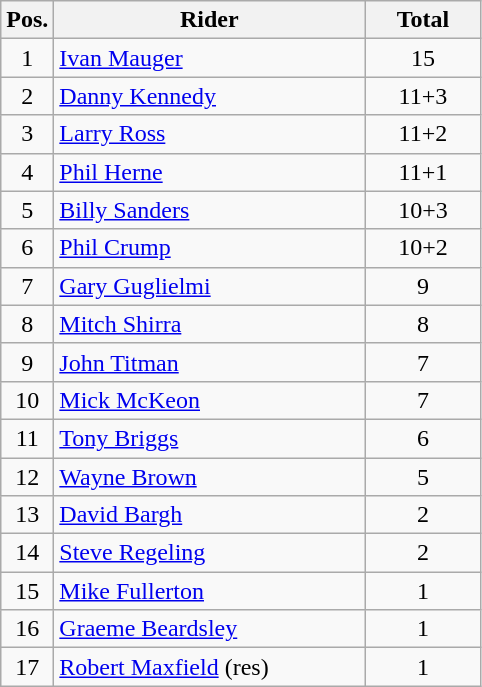<table class=wikitable>
<tr>
<th width=25px>Pos.</th>
<th width=200px>Rider</th>
<th width=70px>Total</th>
</tr>
<tr align=center >
<td>1</td>
<td align=left> <a href='#'>Ivan Mauger</a></td>
<td>15</td>
</tr>
<tr align=center >
<td>2</td>
<td align=left> <a href='#'>Danny Kennedy</a></td>
<td>11+3</td>
</tr>
<tr align=center >
<td>3</td>
<td align=left> <a href='#'>Larry Ross</a></td>
<td>11+2</td>
</tr>
<tr align=center >
<td>4</td>
<td align=left> <a href='#'>Phil Herne</a></td>
<td>11+1</td>
</tr>
<tr align=center >
<td>5</td>
<td align=left> <a href='#'>Billy Sanders</a></td>
<td>10+3</td>
</tr>
<tr align=center>
<td>6</td>
<td align=left> <a href='#'>Phil Crump</a></td>
<td>10+2</td>
</tr>
<tr align=center>
<td>7</td>
<td align=left> <a href='#'>Gary Guglielmi</a></td>
<td>9</td>
</tr>
<tr align=center>
<td>8</td>
<td align=left> <a href='#'>Mitch Shirra</a></td>
<td>8</td>
</tr>
<tr align=center>
<td>9</td>
<td align=left> <a href='#'>John Titman</a></td>
<td>7</td>
</tr>
<tr align=center>
<td>10</td>
<td align=left> <a href='#'>Mick McKeon</a></td>
<td>7</td>
</tr>
<tr align=center>
<td>11</td>
<td align=left> <a href='#'>Tony Briggs</a></td>
<td>6</td>
</tr>
<tr align=center>
<td>12</td>
<td align=left> <a href='#'>Wayne Brown</a></td>
<td>5</td>
</tr>
<tr align=center>
<td>13</td>
<td align=left> <a href='#'>David Bargh</a></td>
<td>2</td>
</tr>
<tr align=center>
<td>14</td>
<td align=left> <a href='#'>Steve Regeling</a></td>
<td>2</td>
</tr>
<tr align=center>
<td>15</td>
<td align=left> <a href='#'>Mike Fullerton</a></td>
<td>1</td>
</tr>
<tr align=center>
<td>16</td>
<td align=left> <a href='#'>Graeme Beardsley</a></td>
<td>1</td>
</tr>
<tr align=center>
<td>17</td>
<td align=left> <a href='#'>Robert Maxfield</a> (res)</td>
<td>1</td>
</tr>
</table>
